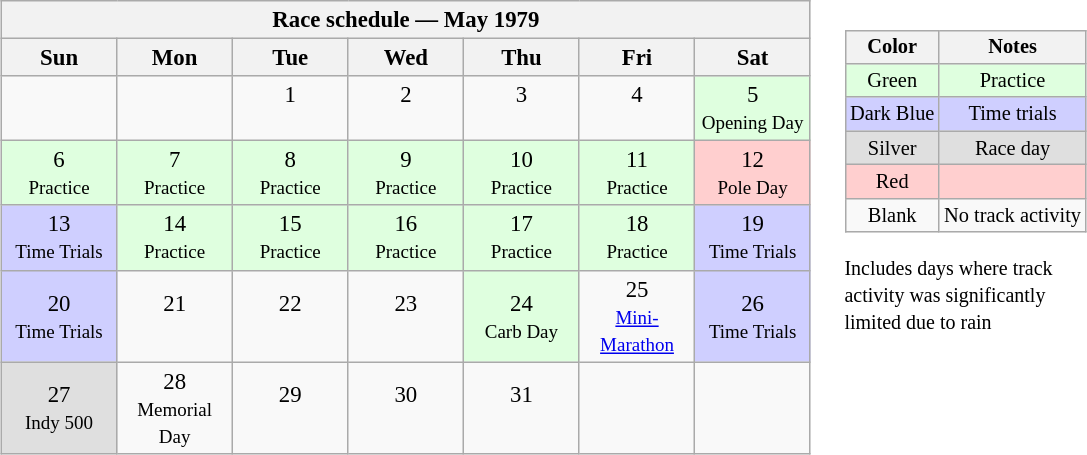<table>
<tr>
<td><br><table class="wikitable" style="text-align:center; font-size:95%">
<tr valign="top">
<th colspan=7>Race schedule — May 1979</th>
</tr>
<tr>
<th scope="col" width="70">Sun</th>
<th scope="col" width="70">Mon</th>
<th scope="col" width="70">Tue</th>
<th scope="col" width="70">Wed</th>
<th scope="col" width="70">Thu</th>
<th scope="col" width="70">Fri</th>
<th scope="col" width="70">Sat</th>
</tr>
<tr>
<td><br> </td>
<td><br> </td>
<td>1<br> </td>
<td>2<br> </td>
<td>3<br> </td>
<td>4<br> </td>
<td style="background:#DFFFDF;">5<br><small>Opening Day</small></td>
</tr>
<tr>
<td style="background:#DFFFDF;">6<br><small>Practice</small></td>
<td style="background:#DFFFDF;">7<br><small>Practice</small></td>
<td style="background:#DFFFDF;">8<br><small>Practice</small></td>
<td style="background:#DFFFDF;">9<br><small>Practice</small></td>
<td style="background:#DFFFDF;">10<br><small>Practice</small></td>
<td style="background:#DFFFDF;">11<br><small>Practice</small></td>
<td style="background:#FFCFCF;">12<br><small>Pole Day</small></td>
</tr>
<tr>
<td style="background:#CFCFFF;">13<br><small>Time Trials</small></td>
<td style="background:#DFFFDF;">14<br><small>Practice</small></td>
<td style="background:#DFFFDF;">15<br><small>Practice</small></td>
<td style="background:#DFFFDF;">16<br><small>Practice</small></td>
<td style="background:#DFFFDF;">17<br><small>Practice</small></td>
<td style="background:#DFFFDF;">18<br><small>Practice</small></td>
<td style="background:#CFCFFF;">19<br><small>Time Trials</small></td>
</tr>
<tr>
<td style="background:#CFCFFF;">20<br><small>Time Trials</small></td>
<td>21<br> </td>
<td>22<br> </td>
<td>23<br> </td>
<td style="background:#DFFFDF;">24<br><small>Carb Day</small></td>
<td>25<br><small><a href='#'>Mini-Marathon</a></small></td>
<td style="background:#CFCFFF;">26<br><small>Time Trials</small></td>
</tr>
<tr>
<td style="background:#DFDFDF;">27<br><small>Indy 500</small></td>
<td>28<br><small>Memorial Day</small></td>
<td>29<br> </td>
<td>30<br> </td>
<td>31<br> </td>
<td><br> </td>
<td><br> </td>
</tr>
</table>
</td>
<td valign="top"><br><table>
<tr>
<td><br><table style="margin-right:0; font-size:85%; text-align:center;" class="wikitable">
<tr>
<th>Color</th>
<th>Notes</th>
</tr>
<tr style="background:#DFFFDF;">
<td>Green</td>
<td>Practice</td>
</tr>
<tr style="background:#CFCFFF;">
<td>Dark Blue</td>
<td>Time trials</td>
</tr>
<tr style="background:#DFDFDF;">
<td>Silver</td>
<td>Race day</td>
</tr>
<tr style="background:#FFCFCF;">
<td>Red</td>
<td></td>
</tr>
<tr>
<td>Blank</td>
<td>No track activity</td>
</tr>
</table>
 <small>Includes days where track<br>activity was significantly<br>limited due to rain</small></td>
</tr>
</table>
</td>
</tr>
</table>
